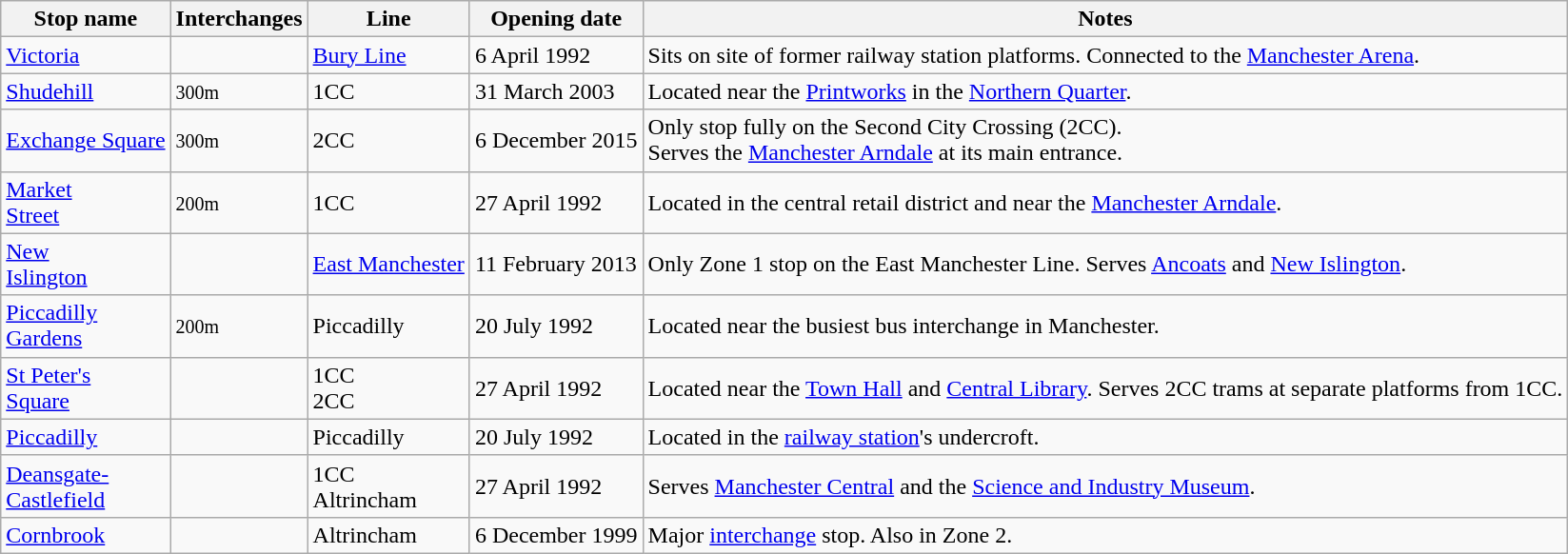<table class="wikitable">
<tr>
<th>Stop name</th>
<th>Interchanges</th>
<th>Line</th>
<th>Opening date</th>
<th>Notes</th>
</tr>
<tr>
<td><a href='#'>Victoria</a></td>
<td><strong></strong></td>
<td><a href='#'>Bury Line</a></td>
<td>6 April 1992</td>
<td>Sits on site of former railway station platforms. Connected to the <a href='#'>Manchester Arena</a>.</td>
</tr>
<tr>
<td><a href='#'>Shudehill</a></td>
<td><strong></strong><small>300m </small></td>
<td>1CC</td>
<td>31 March 2003</td>
<td>Located near the <a href='#'>Printworks</a> in the <a href='#'>Northern Quarter</a>.</td>
</tr>
<tr>
<td><a href='#'>Exchange Square</a></td>
<td><strong></strong><small>300m</small></td>
<td>2CC</td>
<td>6 December 2015</td>
<td>Only stop fully on the Second City Crossing (2CC).<br>Serves the <a href='#'>Manchester Arndale</a> at its main entrance.</td>
</tr>
<tr>
<td><a href='#'>Market</a><br><a href='#'>Street</a></td>
<td><strong></strong><small>200m</small></td>
<td>1CC</td>
<td>27 April 1992</td>
<td>Located in the central retail district and near the <a href='#'>Manchester Arndale</a>.</td>
</tr>
<tr>
<td><a href='#'>New</a><br><a href='#'>Islington</a></td>
<td></td>
<td><a href='#'>East Manchester</a></td>
<td>11 February 2013</td>
<td>Only Zone 1 stop on the East Manchester Line. Serves <a href='#'>Ancoats</a> and <a href='#'>New Islington</a>.</td>
</tr>
<tr>
<td><a href='#'>Piccadilly</a><br><a href='#'>Gardens</a></td>
<td><strong></strong><small>200m </small></td>
<td>Piccadilly</td>
<td>20 July 1992</td>
<td>Located near the busiest bus interchange in Manchester.</td>
</tr>
<tr>
<td><a href='#'>St Peter's</a><br><a href='#'>Square</a></td>
<td></td>
<td>1CC<br>2CC</td>
<td>27 April 1992</td>
<td>Located near the <a href='#'>Town Hall</a> and <a href='#'>Central Library</a>. Serves 2CC trams at separate platforms from 1CC.</td>
</tr>
<tr>
<td><a href='#'>Piccadilly</a></td>
<td><strong></strong></td>
<td>Piccadilly</td>
<td>20 July 1992</td>
<td>Located in the <a href='#'>railway station</a>'s undercroft.</td>
</tr>
<tr>
<td><a href='#'>Deansgate-</a><br><a href='#'>Castlefield</a></td>
<td><strong></strong></td>
<td>1CC<br>Altrincham</td>
<td>27 April 1992</td>
<td>Serves <a href='#'>Manchester Central</a> and the <a href='#'>Science and Industry Museum</a>.</td>
</tr>
<tr>
<td><a href='#'>Cornbrook</a></td>
<td></td>
<td>Altrincham</td>
<td>6 December 1999</td>
<td>Major <a href='#'>interchange</a> stop. Also in Zone 2.</td>
</tr>
</table>
